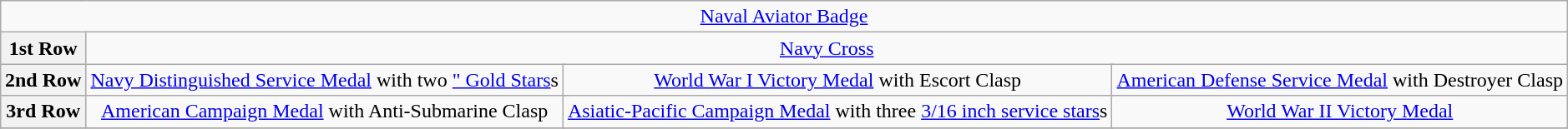<table class="wikitable" style="margin:1em auto; text-align:center;">
<tr>
<td colspan="14"><a href='#'>Naval Aviator Badge</a></td>
</tr>
<tr>
<th>1st Row</th>
<td colspan="14"><a href='#'>Navy Cross</a></td>
</tr>
<tr>
<th>2nd Row</th>
<td colspan="3"><a href='#'>Navy Distinguished Service Medal</a> with two <a href='#'>" Gold Stars</a>s</td>
<td colspan="3"><a href='#'>World War I Victory Medal</a> with Escort Clasp</td>
<td colspan="3"><a href='#'>American Defense Service Medal</a> with Destroyer Clasp</td>
</tr>
<tr>
<th>3rd Row</th>
<td colspan="3"><a href='#'>American Campaign Medal</a> with Anti-Submarine Clasp</td>
<td colspan="3"><a href='#'>Asiatic-Pacific Campaign Medal</a> with three <a href='#'>3/16 inch service stars</a>s</td>
<td colspan="3"><a href='#'>World War II Victory Medal</a></td>
</tr>
<tr>
</tr>
</table>
